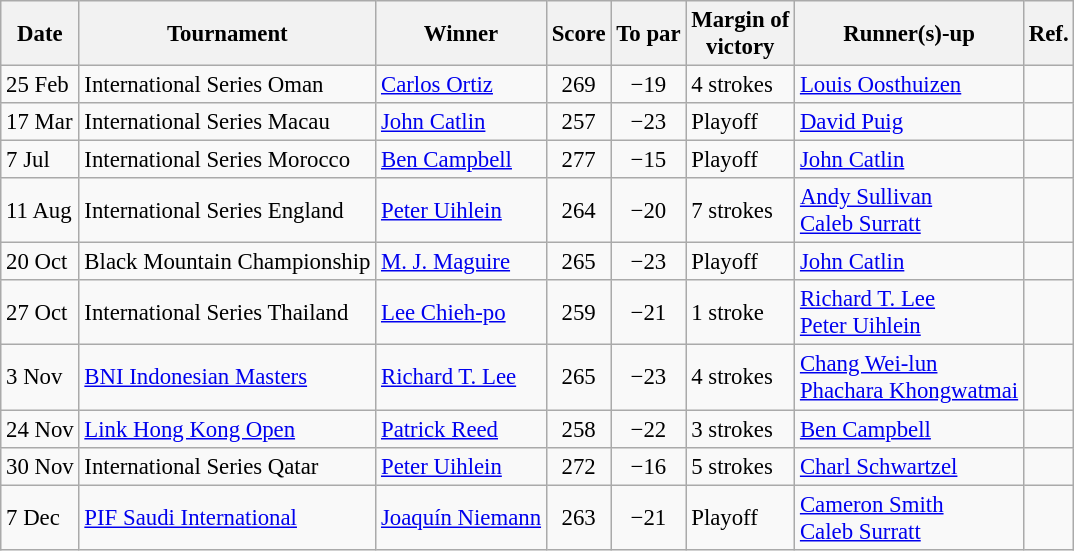<table class=wikitable style="font-size:95%">
<tr>
<th>Date</th>
<th>Tournament</th>
<th>Winner</th>
<th>Score</th>
<th>To par</th>
<th>Margin of<br>victory</th>
<th>Runner(s)-up</th>
<th>Ref.</th>
</tr>
<tr>
<td>25 Feb</td>
<td>International Series Oman</td>
<td> <a href='#'>Carlos Ortiz</a></td>
<td align=center>269</td>
<td align=center>−19</td>
<td>4 strokes</td>
<td> <a href='#'>Louis Oosthuizen</a></td>
<td></td>
</tr>
<tr>
<td>17 Mar</td>
<td>International Series Macau</td>
<td> <a href='#'>John Catlin</a></td>
<td align=center>257</td>
<td align=center>−23</td>
<td>Playoff</td>
<td> <a href='#'>David Puig</a></td>
<td></td>
</tr>
<tr>
<td>7 Jul</td>
<td>International Series Morocco</td>
<td> <a href='#'>Ben Campbell</a></td>
<td align=center>277</td>
<td align=center>−15</td>
<td>Playoff</td>
<td> <a href='#'>John Catlin</a></td>
<td></td>
</tr>
<tr>
<td>11 Aug</td>
<td>International Series England</td>
<td> <a href='#'>Peter Uihlein</a></td>
<td align=center>264</td>
<td align=center>−20</td>
<td>7 strokes</td>
<td> <a href='#'>Andy Sullivan</a><br> <a href='#'>Caleb Surratt</a></td>
<td></td>
</tr>
<tr>
<td>20 Oct</td>
<td>Black Mountain Championship</td>
<td> <a href='#'>M. J. Maguire</a></td>
<td align=center>265</td>
<td align=center>−23</td>
<td>Playoff</td>
<td> <a href='#'>John Catlin</a></td>
<td></td>
</tr>
<tr>
<td>27 Oct</td>
<td>International Series Thailand</td>
<td> <a href='#'>Lee Chieh-po</a></td>
<td align=center>259</td>
<td align=center>−21</td>
<td>1 stroke</td>
<td> <a href='#'>Richard T. Lee</a><br> <a href='#'>Peter Uihlein</a></td>
<td></td>
</tr>
<tr>
<td>3 Nov</td>
<td><a href='#'>BNI Indonesian Masters</a></td>
<td> <a href='#'>Richard T. Lee</a></td>
<td align=center>265</td>
<td align=center>−23</td>
<td>4 strokes</td>
<td> <a href='#'>Chang Wei-lun</a><br> <a href='#'>Phachara Khongwatmai</a></td>
<td></td>
</tr>
<tr>
<td>24 Nov</td>
<td><a href='#'>Link Hong Kong Open</a></td>
<td> <a href='#'>Patrick Reed</a></td>
<td align=center>258</td>
<td align=center>−22</td>
<td>3 strokes</td>
<td> <a href='#'>Ben Campbell</a></td>
<td></td>
</tr>
<tr>
<td>30 Nov</td>
<td>International Series Qatar</td>
<td> <a href='#'>Peter Uihlein</a></td>
<td align=center>272</td>
<td align=center>−16</td>
<td>5 strokes</td>
<td> <a href='#'>Charl Schwartzel</a></td>
<td></td>
</tr>
<tr>
<td>7 Dec</td>
<td><a href='#'>PIF Saudi International</a></td>
<td> <a href='#'>Joaquín Niemann</a></td>
<td align=center>263</td>
<td align=center>−21</td>
<td>Playoff</td>
<td> <a href='#'>Cameron Smith</a><br> <a href='#'>Caleb Surratt</a></td>
<td></td>
</tr>
</table>
